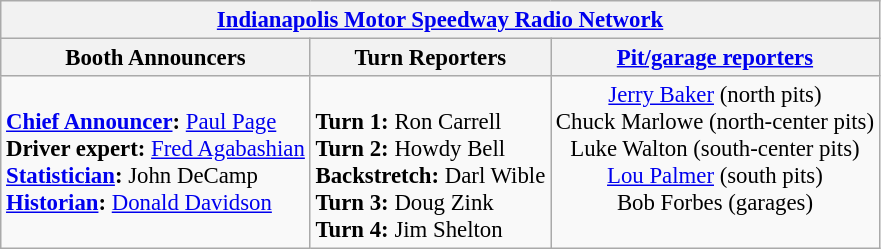<table class="wikitable" style="font-size: 95%;">
<tr>
<th colspan=3><a href='#'>Indianapolis Motor Speedway Radio Network</a></th>
</tr>
<tr>
<th>Booth Announcers</th>
<th>Turn Reporters</th>
<th><a href='#'>Pit/garage reporters</a></th>
</tr>
<tr>
<td valign="top"><br><strong><a href='#'>Chief Announcer</a>:</strong> <a href='#'>Paul Page</a><br>
<strong>Driver expert:</strong> <a href='#'>Fred Agabashian</a><br>
<strong><a href='#'>Statistician</a>:</strong> John DeCamp<br>
<strong><a href='#'>Historian</a>:</strong> <a href='#'>Donald Davidson</a><br></td>
<td valign="top"><br><strong>Turn 1:</strong> Ron Carrell<br>    
<strong>Turn 2:</strong> Howdy Bell<br>
<strong>Backstretch:</strong> Darl Wible<strong> </strong><br>
<strong>Turn 3:</strong> Doug Zink<br>
<strong>Turn 4:</strong> Jim Shelton<br></td>
<td align="center" valign="top"><a href='#'>Jerry Baker</a> (north pits)<br>Chuck Marlowe (north-center pits)<br>Luke Walton (south-center pits)<br><a href='#'>Lou Palmer</a> (south pits)<br>Bob Forbes (garages)<br></td>
</tr>
</table>
